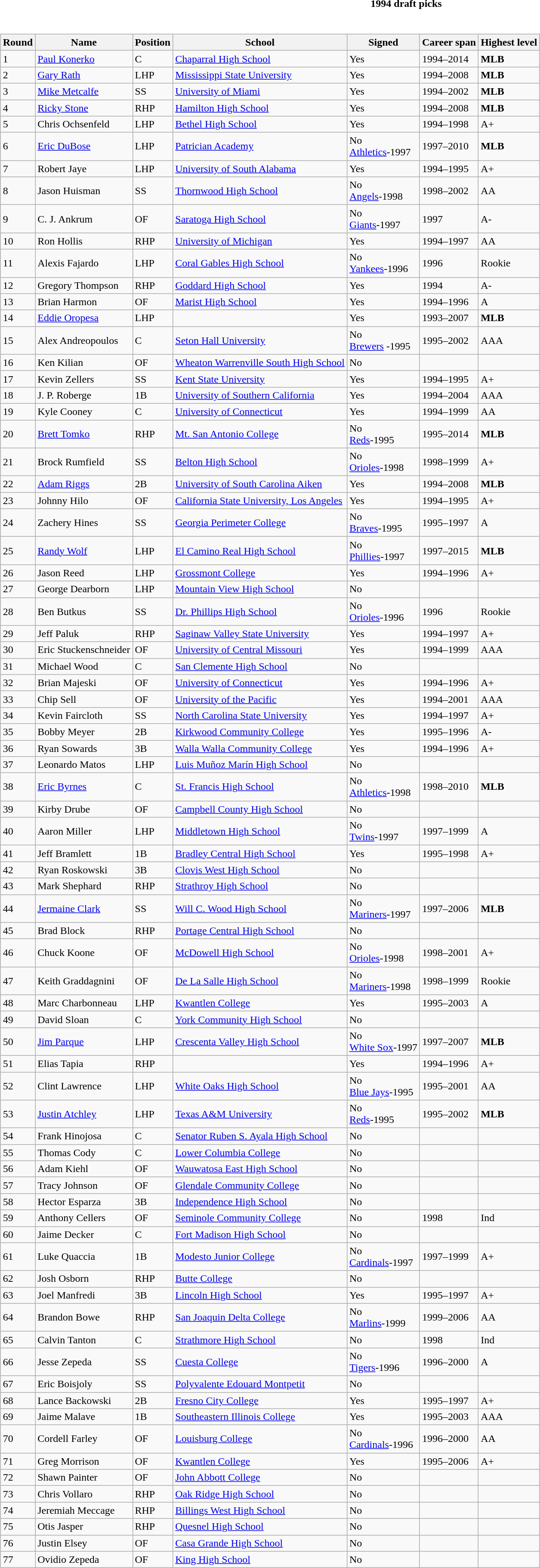<table class="toccolours collapsible collapsed" style="width:100%; background:inherit">
<tr>
<th>1994 draft picks</th>
</tr>
<tr>
<td><br><table class="wikitable">
<tr>
<th>Round</th>
<th>Name</th>
<th>Position</th>
<th>School</th>
<th>Signed</th>
<th>Career span</th>
<th>Highest level</th>
</tr>
<tr>
<td>1</td>
<td><a href='#'>Paul Konerko</a></td>
<td>C</td>
<td><a href='#'>Chaparral High School</a></td>
<td>Yes</td>
<td>1994–2014</td>
<td><strong>MLB</strong></td>
</tr>
<tr>
<td>2</td>
<td><a href='#'>Gary Rath</a></td>
<td>LHP</td>
<td><a href='#'>Mississippi State University</a></td>
<td>Yes</td>
<td>1994–2008</td>
<td><strong>MLB</strong></td>
</tr>
<tr>
<td>3</td>
<td><a href='#'>Mike Metcalfe</a></td>
<td>SS</td>
<td><a href='#'>University of Miami</a></td>
<td>Yes</td>
<td>1994–2002</td>
<td><strong>MLB</strong></td>
</tr>
<tr>
<td>4</td>
<td><a href='#'>Ricky Stone</a></td>
<td>RHP</td>
<td><a href='#'>Hamilton High School</a></td>
<td>Yes</td>
<td>1994–2008</td>
<td><strong>MLB</strong></td>
</tr>
<tr>
<td>5</td>
<td>Chris Ochsenfeld</td>
<td>LHP</td>
<td><a href='#'>Bethel High School</a></td>
<td>Yes</td>
<td>1994–1998</td>
<td>A+</td>
</tr>
<tr>
<td>6</td>
<td><a href='#'>Eric DuBose</a></td>
<td>LHP</td>
<td><a href='#'>Patrician Academy</a></td>
<td>No<br><a href='#'>Athletics</a>-1997</td>
<td>1997–2010</td>
<td><strong>MLB</strong></td>
</tr>
<tr>
<td>7</td>
<td>Robert Jaye</td>
<td>LHP</td>
<td><a href='#'>University of South Alabama</a></td>
<td>Yes</td>
<td>1994–1995</td>
<td>A+</td>
</tr>
<tr>
<td>8</td>
<td>Jason Huisman</td>
<td>SS</td>
<td><a href='#'>Thornwood High School</a></td>
<td>No<br><a href='#'>Angels</a>-1998</td>
<td>1998–2002</td>
<td>AA</td>
</tr>
<tr>
<td>9</td>
<td>C. J. Ankrum</td>
<td>OF</td>
<td><a href='#'>Saratoga High School</a></td>
<td>No <br><a href='#'>Giants</a>-1997</td>
<td>1997</td>
<td>A-</td>
</tr>
<tr>
<td>10</td>
<td>Ron Hollis</td>
<td>RHP</td>
<td><a href='#'>University of Michigan</a></td>
<td>Yes</td>
<td>1994–1997</td>
<td>AA</td>
</tr>
<tr>
<td>11</td>
<td>Alexis Fajardo</td>
<td>LHP</td>
<td><a href='#'>Coral Gables High School</a></td>
<td>No<br><a href='#'>Yankees</a>-1996</td>
<td>1996</td>
<td>Rookie</td>
</tr>
<tr>
<td>12</td>
<td>Gregory Thompson</td>
<td>RHP</td>
<td><a href='#'>Goddard High School</a></td>
<td>Yes</td>
<td>1994</td>
<td>A-</td>
</tr>
<tr>
<td>13</td>
<td>Brian Harmon</td>
<td>OF</td>
<td><a href='#'>Marist High School</a></td>
<td>Yes</td>
<td>1994–1996</td>
<td>A</td>
</tr>
<tr>
<td>14</td>
<td><a href='#'>Eddie Oropesa</a></td>
<td>LHP</td>
<td></td>
<td>Yes</td>
<td>1993–2007</td>
<td><strong>MLB</strong></td>
</tr>
<tr>
<td>15</td>
<td>Alex Andreopoulos</td>
<td>C</td>
<td><a href='#'>Seton Hall University</a></td>
<td>No<br><a href='#'>Brewers</a> -1995</td>
<td>1995–2002</td>
<td>AAA</td>
</tr>
<tr>
<td>16</td>
<td>Ken Kilian</td>
<td>OF</td>
<td><a href='#'>Wheaton Warrenville South High School</a></td>
<td>No</td>
<td></td>
<td></td>
</tr>
<tr>
<td>17</td>
<td>Kevin Zellers</td>
<td>SS</td>
<td><a href='#'>Kent State University</a></td>
<td>Yes</td>
<td>1994–1995</td>
<td>A+</td>
</tr>
<tr>
<td>18</td>
<td>J. P. Roberge</td>
<td>1B</td>
<td><a href='#'>University of Southern California</a></td>
<td>Yes</td>
<td>1994–2004</td>
<td>AAA</td>
</tr>
<tr>
<td>19</td>
<td>Kyle Cooney</td>
<td>C</td>
<td><a href='#'>University of Connecticut</a></td>
<td>Yes</td>
<td>1994–1999</td>
<td>AA</td>
</tr>
<tr>
<td>20</td>
<td><a href='#'>Brett Tomko</a></td>
<td>RHP</td>
<td><a href='#'>Mt. San Antonio College</a></td>
<td>No<br><a href='#'>Reds</a>-1995</td>
<td>1995–2014</td>
<td><strong>MLB</strong></td>
</tr>
<tr>
<td>21</td>
<td>Brock Rumfield</td>
<td>SS</td>
<td><a href='#'>Belton High School</a></td>
<td>No<br><a href='#'>Orioles</a>-1998</td>
<td>1998–1999</td>
<td>A+</td>
</tr>
<tr>
<td>22</td>
<td><a href='#'>Adam Riggs</a></td>
<td>2B</td>
<td><a href='#'>University of South Carolina Aiken</a></td>
<td>Yes</td>
<td>1994–2008</td>
<td><strong>MLB</strong></td>
</tr>
<tr>
<td>23</td>
<td>Johnny Hilo</td>
<td>OF</td>
<td><a href='#'>California State University, Los Angeles</a></td>
<td>Yes</td>
<td>1994–1995</td>
<td>A+</td>
</tr>
<tr>
<td>24</td>
<td>Zachery Hines</td>
<td>SS</td>
<td><a href='#'>Georgia Perimeter College</a></td>
<td>No<br><a href='#'>Braves</a>-1995</td>
<td>1995–1997</td>
<td>A</td>
</tr>
<tr>
<td>25</td>
<td><a href='#'>Randy Wolf</a></td>
<td>LHP</td>
<td><a href='#'>El Camino Real High School</a></td>
<td>No<br><a href='#'>Phillies</a>-1997</td>
<td>1997–2015</td>
<td><strong>MLB</strong></td>
</tr>
<tr>
<td>26</td>
<td>Jason Reed</td>
<td>LHP</td>
<td><a href='#'>Grossmont College</a></td>
<td>Yes</td>
<td>1994–1996</td>
<td>A+</td>
</tr>
<tr>
<td>27</td>
<td>George Dearborn</td>
<td>LHP</td>
<td><a href='#'>Mountain View High School</a></td>
<td>No</td>
<td></td>
<td></td>
</tr>
<tr>
<td>28</td>
<td>Ben Butkus</td>
<td>SS</td>
<td><a href='#'>Dr. Phillips High School</a></td>
<td>No <br><a href='#'>Orioles</a>-1996</td>
<td>1996</td>
<td>Rookie</td>
</tr>
<tr>
<td>29</td>
<td>Jeff Paluk</td>
<td>RHP</td>
<td><a href='#'>Saginaw Valley State University</a></td>
<td>Yes</td>
<td>1994–1997</td>
<td>A+</td>
</tr>
<tr>
<td>30</td>
<td>Eric Stuckenschneider</td>
<td>OF</td>
<td><a href='#'>University of Central Missouri</a></td>
<td>Yes</td>
<td>1994–1999</td>
<td>AAA</td>
</tr>
<tr>
<td>31</td>
<td>Michael Wood</td>
<td>C</td>
<td><a href='#'>San Clemente High School</a></td>
<td>No</td>
<td></td>
<td></td>
</tr>
<tr>
<td>32</td>
<td>Brian Majeski</td>
<td>OF</td>
<td><a href='#'>University of Connecticut</a></td>
<td>Yes</td>
<td>1994–1996</td>
<td>A+</td>
</tr>
<tr>
<td>33</td>
<td>Chip Sell</td>
<td>OF</td>
<td><a href='#'>University of the Pacific</a></td>
<td>Yes</td>
<td>1994–2001</td>
<td>AAA</td>
</tr>
<tr>
<td>34</td>
<td>Kevin Faircloth</td>
<td>SS</td>
<td><a href='#'>North Carolina State University</a></td>
<td>Yes</td>
<td>1994–1997</td>
<td>A+</td>
</tr>
<tr>
<td>35</td>
<td>Bobby Meyer</td>
<td>2B</td>
<td><a href='#'>Kirkwood Community College</a></td>
<td>Yes</td>
<td>1995–1996</td>
<td>A-</td>
</tr>
<tr>
<td>36</td>
<td>Ryan Sowards</td>
<td>3B</td>
<td><a href='#'>Walla Walla Community College</a></td>
<td>Yes</td>
<td>1994–1996</td>
<td>A+</td>
</tr>
<tr>
<td>37</td>
<td>Leonardo Matos</td>
<td>LHP</td>
<td><a href='#'>Luis Muñoz Marín High School</a></td>
<td>No</td>
<td></td>
<td></td>
</tr>
<tr>
<td>38</td>
<td><a href='#'>Eric Byrnes</a></td>
<td>C</td>
<td><a href='#'>St. Francis High School</a></td>
<td>No <br><a href='#'>Athletics</a>-1998</td>
<td>1998–2010</td>
<td><strong>MLB</strong></td>
</tr>
<tr>
<td>39</td>
<td>Kirby Drube</td>
<td>OF</td>
<td><a href='#'>Campbell County High School</a></td>
<td>No</td>
<td></td>
<td></td>
</tr>
<tr>
<td>40</td>
<td>Aaron Miller</td>
<td>LHP</td>
<td><a href='#'>Middletown High School</a></td>
<td>No<br><a href='#'>Twins</a>-1997</td>
<td>1997–1999</td>
<td>A</td>
</tr>
<tr>
<td>41</td>
<td>Jeff Bramlett</td>
<td>1B</td>
<td><a href='#'>Bradley Central High School</a></td>
<td>Yes</td>
<td>1995–1998</td>
<td>A+</td>
</tr>
<tr>
<td>42</td>
<td>Ryan Roskowski</td>
<td>3B</td>
<td><a href='#'>Clovis West High School</a></td>
<td>No</td>
<td></td>
<td></td>
</tr>
<tr>
<td>43</td>
<td>Mark Shephard</td>
<td>RHP</td>
<td><a href='#'>Strathroy High School</a></td>
<td>No</td>
<td></td>
<td></td>
</tr>
<tr>
<td>44</td>
<td><a href='#'>Jermaine Clark</a></td>
<td>SS</td>
<td><a href='#'>Will C. Wood High School</a></td>
<td>No<br><a href='#'>Mariners</a>-1997</td>
<td>1997–2006</td>
<td><strong>MLB</strong></td>
</tr>
<tr>
<td>45</td>
<td>Brad Block</td>
<td>RHP</td>
<td><a href='#'>Portage Central High School</a></td>
<td>No</td>
<td></td>
<td></td>
</tr>
<tr>
<td>46</td>
<td>Chuck Koone</td>
<td>OF</td>
<td><a href='#'>McDowell High School</a></td>
<td>No <br><a href='#'>Orioles</a>-1998</td>
<td>1998–2001</td>
<td>A+</td>
</tr>
<tr>
<td>47</td>
<td>Keith Graddagnini</td>
<td>OF</td>
<td><a href='#'>De La Salle High School</a></td>
<td>No <br><a href='#'>Mariners</a>-1998</td>
<td>1998–1999</td>
<td>Rookie</td>
</tr>
<tr>
<td>48</td>
<td>Marc Charbonneau</td>
<td>LHP</td>
<td><a href='#'>Kwantlen College</a></td>
<td>Yes</td>
<td>1995–2003</td>
<td>A</td>
</tr>
<tr>
<td>49</td>
<td>David Sloan</td>
<td>C</td>
<td><a href='#'>York Community High School</a></td>
<td>No</td>
<td></td>
<td></td>
</tr>
<tr>
<td>50</td>
<td><a href='#'>Jim Parque</a></td>
<td>LHP</td>
<td><a href='#'>Crescenta Valley High School</a></td>
<td>No <br><a href='#'>White Sox</a>-1997</td>
<td>1997–2007</td>
<td><strong>MLB</strong></td>
</tr>
<tr>
<td>51</td>
<td>Elias Tapia</td>
<td>RHP</td>
<td></td>
<td>Yes</td>
<td>1994–1996</td>
<td>A+</td>
</tr>
<tr>
<td>52</td>
<td>Clint Lawrence</td>
<td>LHP</td>
<td><a href='#'>White Oaks High School</a></td>
<td>No<br><a href='#'>Blue Jays</a>-1995</td>
<td>1995–2001</td>
<td>AA</td>
</tr>
<tr>
<td>53</td>
<td><a href='#'>Justin Atchley</a></td>
<td>LHP</td>
<td><a href='#'>Texas A&M University</a></td>
<td>No <br><a href='#'>Reds</a>-1995</td>
<td>1995–2002</td>
<td><strong>MLB</strong></td>
</tr>
<tr>
<td>54</td>
<td>Frank Hinojosa</td>
<td>C</td>
<td><a href='#'>Senator Ruben S. Ayala High School</a></td>
<td>No</td>
<td></td>
<td></td>
</tr>
<tr>
<td>55</td>
<td>Thomas Cody</td>
<td>C</td>
<td><a href='#'>Lower Columbia College</a></td>
<td>No</td>
<td></td>
<td></td>
</tr>
<tr>
<td>56</td>
<td>Adam Kiehl</td>
<td>OF</td>
<td><a href='#'>Wauwatosa East High School</a></td>
<td>No</td>
<td></td>
<td></td>
</tr>
<tr>
<td>57</td>
<td>Tracy Johnson</td>
<td>OF</td>
<td><a href='#'>Glendale Community College</a></td>
<td>No</td>
<td></td>
<td></td>
</tr>
<tr>
<td>58</td>
<td>Hector Esparza</td>
<td>3B</td>
<td><a href='#'>Independence High School</a></td>
<td>No</td>
<td></td>
<td></td>
</tr>
<tr>
<td>59</td>
<td>Anthony Cellers</td>
<td>OF</td>
<td><a href='#'>Seminole Community College</a></td>
<td>No</td>
<td>1998</td>
<td>Ind</td>
</tr>
<tr>
<td>60</td>
<td>Jaime Decker</td>
<td>C</td>
<td><a href='#'>Fort Madison High School</a></td>
<td>No</td>
<td></td>
<td></td>
</tr>
<tr>
<td>61</td>
<td>Luke Quaccia</td>
<td>1B</td>
<td><a href='#'>Modesto Junior College</a></td>
<td>No <br><a href='#'>Cardinals</a>-1997</td>
<td>1997–1999</td>
<td>A+</td>
</tr>
<tr>
<td>62</td>
<td>Josh Osborn</td>
<td>RHP</td>
<td><a href='#'>Butte College</a></td>
<td>No</td>
<td></td>
<td></td>
</tr>
<tr>
<td>63</td>
<td>Joel Manfredi</td>
<td>3B</td>
<td><a href='#'>Lincoln High School</a></td>
<td>Yes</td>
<td>1995–1997</td>
<td>A+</td>
</tr>
<tr>
<td>64</td>
<td>Brandon Bowe</td>
<td>RHP</td>
<td><a href='#'>San Joaquin Delta College</a></td>
<td>No <br><a href='#'>Marlins</a>-1999</td>
<td>1999–2006</td>
<td>AA</td>
</tr>
<tr>
<td>65</td>
<td>Calvin Tanton</td>
<td>C</td>
<td><a href='#'>Strathmore High School</a></td>
<td>No</td>
<td>1998</td>
<td>Ind</td>
</tr>
<tr>
<td>66</td>
<td>Jesse Zepeda</td>
<td>SS</td>
<td><a href='#'>Cuesta College</a></td>
<td>No <br><a href='#'>Tigers</a>-1996</td>
<td>1996–2000</td>
<td>A</td>
</tr>
<tr>
<td>67</td>
<td>Eric Boisjoly</td>
<td>SS</td>
<td><a href='#'>Polyvalente Edouard Montpetit</a></td>
<td>No</td>
<td></td>
<td></td>
</tr>
<tr>
<td>68</td>
<td>Lance Backowski</td>
<td>2B</td>
<td><a href='#'>Fresno City College</a></td>
<td>Yes</td>
<td>1995–1997</td>
<td>A+</td>
</tr>
<tr>
<td>69</td>
<td>Jaime Malave</td>
<td>1B</td>
<td><a href='#'>Southeastern Illinois College</a></td>
<td>Yes</td>
<td>1995–2003</td>
<td>AAA</td>
</tr>
<tr>
<td>70</td>
<td>Cordell Farley</td>
<td>OF</td>
<td><a href='#'>Louisburg College</a></td>
<td>No <br><a href='#'>Cardinals</a>-1996</td>
<td>1996–2000</td>
<td>AA</td>
</tr>
<tr>
<td>71</td>
<td>Greg Morrison</td>
<td>OF</td>
<td><a href='#'>Kwantlen College</a></td>
<td>Yes</td>
<td>1995–2006</td>
<td>A+</td>
</tr>
<tr>
<td>72</td>
<td>Shawn Painter</td>
<td>OF</td>
<td><a href='#'>John Abbott College</a></td>
<td>No</td>
<td></td>
<td></td>
</tr>
<tr>
<td>73</td>
<td>Chris Vollaro</td>
<td>RHP</td>
<td><a href='#'>Oak Ridge High School</a></td>
<td>No</td>
<td></td>
<td></td>
</tr>
<tr>
<td>74</td>
<td>Jeremiah Meccage</td>
<td>RHP</td>
<td><a href='#'>Billings West High School</a></td>
<td>No</td>
<td></td>
<td></td>
</tr>
<tr>
<td>75</td>
<td>Otis Jasper</td>
<td>RHP</td>
<td><a href='#'>Quesnel High School</a></td>
<td>No</td>
<td></td>
<td></td>
</tr>
<tr>
<td>76</td>
<td>Justin Elsey</td>
<td>OF</td>
<td><a href='#'>Casa Grande High School</a></td>
<td>No</td>
<td></td>
<td></td>
</tr>
<tr>
<td>77</td>
<td>Ovidio Zepeda</td>
<td>OF</td>
<td><a href='#'>King High School</a></td>
<td>No</td>
<td></td>
<td></td>
</tr>
</table>
</td>
</tr>
</table>
